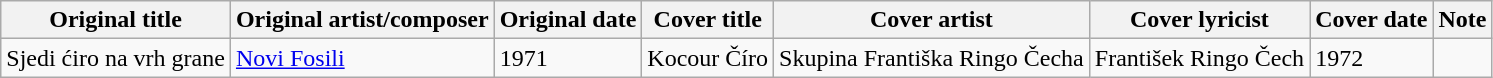<table class="wikitable sortable">
<tr>
<th>Original title</th>
<th>Original artist/composer</th>
<th nowrap=yes>Original date</th>
<th>Cover title</th>
<th>Cover artist</th>
<th>Cover lyricist</th>
<th nowrap=yes>Cover date</th>
<th class=unsortable>Note</th>
</tr>
<tr>
<td>Sjedi ćiro na vrh grane</td>
<td><a href='#'>Novi Fosili</a></td>
<td>1971</td>
<td>Kocour Číro</td>
<td>Skupina Františka Ringo Čecha</td>
<td>František Ringo Čech</td>
<td>1972</td>
<td></td>
</tr>
</table>
